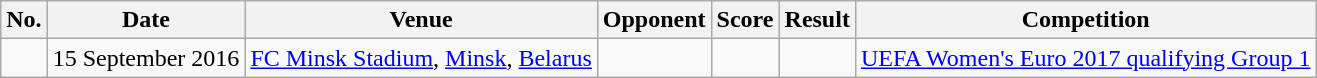<table class="wikitable">
<tr>
<th>No.</th>
<th>Date</th>
<th>Venue</th>
<th>Opponent</th>
<th>Score</th>
<th>Result</th>
<th>Competition</th>
</tr>
<tr>
<td></td>
<td>15 September 2016</td>
<td><a href='#'>FC Minsk Stadium</a>, <a href='#'>Minsk</a>, <a href='#'>Belarus</a></td>
<td></td>
<td></td>
<td></td>
<td><a href='#'>UEFA Women's Euro 2017 qualifying Group 1</a></td>
</tr>
</table>
